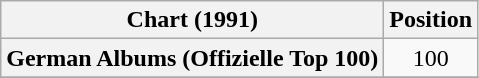<table class="wikitable plainrowheaders" style="text-align:center">
<tr>
<th scope="col">Chart (1991)</th>
<th scope="col">Position</th>
</tr>
<tr>
<th scope="row">German Albums (Offizielle Top 100)</th>
<td>100</td>
</tr>
<tr>
</tr>
</table>
